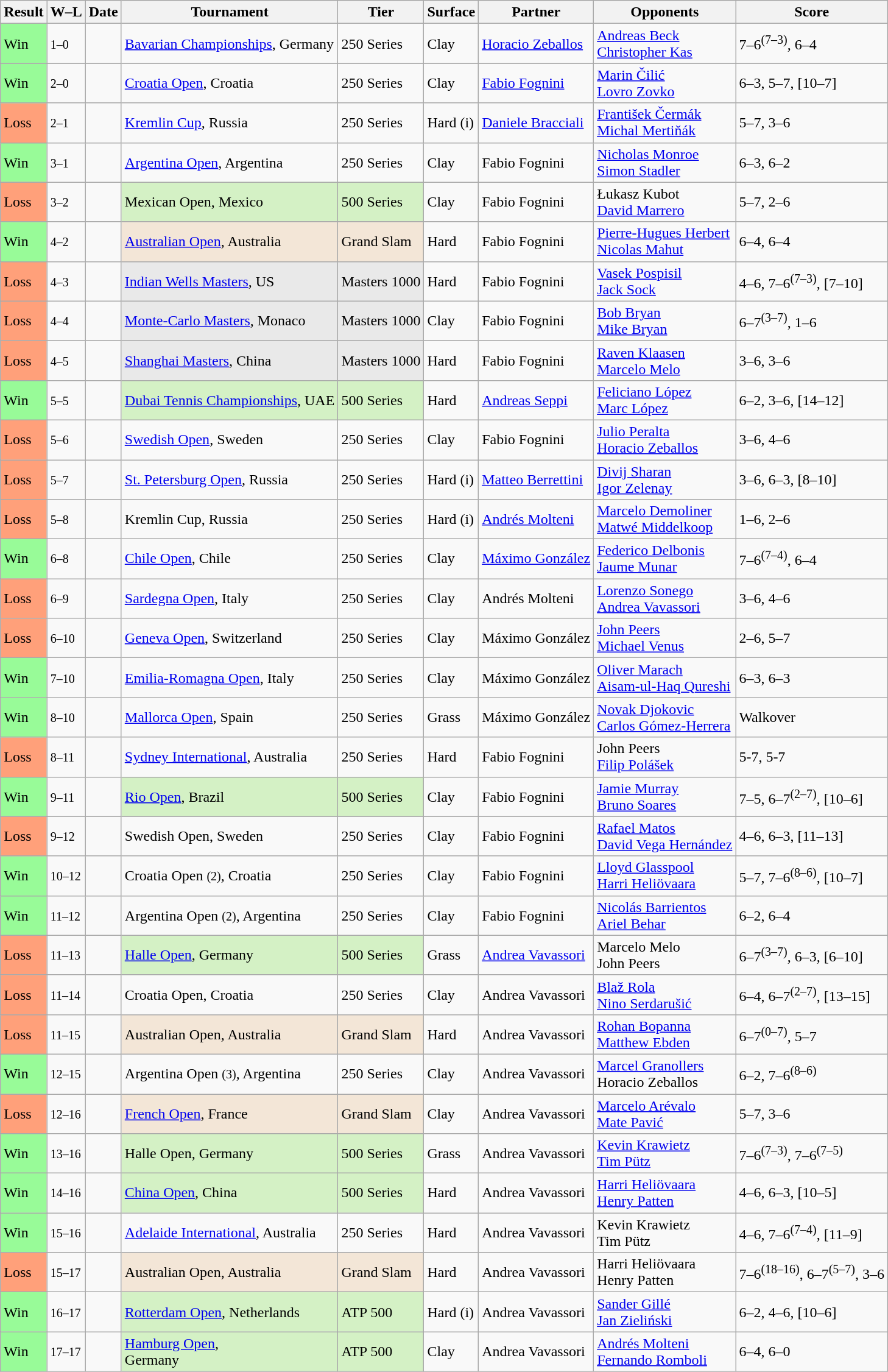<table class="sortable wikitable">
<tr>
<th>Result</th>
<th class="unsortable">W–L</th>
<th>Date</th>
<th>Tournament</th>
<th>Tier</th>
<th>Surface</th>
<th>Partner</th>
<th>Opponents</th>
<th class="unsortable">Score</th>
</tr>
<tr>
<td bgcolor=98FB98>Win</td>
<td><small>1–0</small></td>
<td><a href='#'></a></td>
<td><a href='#'>Bavarian Championships</a>, Germany</td>
<td>250 Series</td>
<td>Clay</td>
<td> <a href='#'>Horacio Zeballos</a></td>
<td> <a href='#'>Andreas Beck</a><br> <a href='#'>Christopher Kas</a></td>
<td>7–6<sup>(7–3)</sup>, 6–4</td>
</tr>
<tr>
<td bgcolor=98FB98>Win</td>
<td><small>2–0</small></td>
<td><a href='#'></a></td>
<td><a href='#'>Croatia Open</a>, Croatia</td>
<td>250 Series</td>
<td>Clay</td>
<td> <a href='#'>Fabio Fognini</a></td>
<td> <a href='#'>Marin Čilić</a><br> <a href='#'>Lovro Zovko</a></td>
<td>6–3, 5–7, [10–7]</td>
</tr>
<tr>
<td bgcolor=FFA07A>Loss</td>
<td><small>2–1</small></td>
<td><a href='#'></a></td>
<td><a href='#'>Kremlin Cup</a>, Russia</td>
<td>250 Series</td>
<td>Hard (i)</td>
<td> <a href='#'>Daniele Bracciali</a></td>
<td> <a href='#'>František Čermák</a><br> <a href='#'>Michal Mertiňák</a></td>
<td>5–7, 3–6</td>
</tr>
<tr>
<td bgcolor=98FB98>Win</td>
<td><small>3–1</small></td>
<td><a href='#'></a></td>
<td><a href='#'>Argentina Open</a>, Argentina</td>
<td>250 Series</td>
<td>Clay</td>
<td> Fabio Fognini</td>
<td> <a href='#'>Nicholas Monroe</a><br> <a href='#'>Simon Stadler</a></td>
<td>6–3, 6–2</td>
</tr>
<tr>
<td bgcolor=FFA07A>Loss</td>
<td><small>3–2</small></td>
<td><a href='#'></a></td>
<td style="background:#D4F1C5;">Mexican Open, Mexico</td>
<td style="background:#D4F1C5;">500 Series</td>
<td>Clay</td>
<td> Fabio Fognini</td>
<td> Łukasz Kubot<br> <a href='#'>David Marrero</a></td>
<td>5–7, 2–6</td>
</tr>
<tr>
<td bgcolor=98FB98>Win</td>
<td><small>4–2</small></td>
<td><a href='#'></a></td>
<td style="background:#F3E6D7;"><a href='#'>Australian Open</a>, Australia</td>
<td style="background:#F3E6D7;">Grand Slam</td>
<td>Hard</td>
<td> Fabio Fognini</td>
<td> <a href='#'>Pierre-Hugues Herbert</a><br> <a href='#'>Nicolas Mahut</a></td>
<td>6–4, 6–4</td>
</tr>
<tr>
<td bgcolor=FFA07A>Loss</td>
<td><small>4–3</small></td>
<td><a href='#'></a></td>
<td style="background:#E9E9E9;"><a href='#'>Indian Wells Masters</a>, US</td>
<td style="background:#E9E9E9;">Masters 1000</td>
<td>Hard</td>
<td> Fabio Fognini</td>
<td> <a href='#'>Vasek Pospisil</a><br> <a href='#'>Jack Sock</a></td>
<td>4–6, 7–6<sup>(7–3)</sup>, [7–10]</td>
</tr>
<tr>
<td bgcolor=FFA07A>Loss</td>
<td><small>4–4</small></td>
<td><a href='#'></a></td>
<td style="background:#E9E9E9;"><a href='#'>Monte-Carlo Masters</a>, Monaco</td>
<td style="background:#E9E9E9;">Masters 1000</td>
<td>Clay</td>
<td> Fabio Fognini</td>
<td> <a href='#'>Bob Bryan</a><br> <a href='#'>Mike Bryan</a></td>
<td>6–7<sup>(3–7)</sup>, 1–6</td>
</tr>
<tr>
<td bgcolor=FFA07A>Loss</td>
<td><small>4–5</small></td>
<td><a href='#'></a></td>
<td style="background:#E9E9E9;"><a href='#'>Shanghai Masters</a>, China</td>
<td style="background:#E9E9E9;">Masters 1000</td>
<td>Hard</td>
<td> Fabio Fognini</td>
<td> <a href='#'>Raven Klaasen</a><br> <a href='#'>Marcelo Melo</a></td>
<td>3–6, 3–6</td>
</tr>
<tr>
<td bgcolor=98FB98>Win</td>
<td><small>5–5</small></td>
<td><a href='#'></a></td>
<td style="background:#D4F1C5;"><a href='#'>Dubai Tennis Championships</a>, UAE</td>
<td style="background:#D4F1C5;">500 Series</td>
<td>Hard</td>
<td> <a href='#'>Andreas Seppi</a></td>
<td> <a href='#'>Feliciano López</a><br> <a href='#'>Marc López</a></td>
<td>6–2, 3–6, [14–12]</td>
</tr>
<tr>
<td bgcolor=FFA07A>Loss</td>
<td><small>5–6</small></td>
<td><a href='#'></a></td>
<td><a href='#'>Swedish Open</a>, Sweden</td>
<td>250 Series</td>
<td>Clay</td>
<td> Fabio Fognini</td>
<td> <a href='#'>Julio Peralta</a><br> <a href='#'>Horacio Zeballos</a></td>
<td>3–6, 4–6</td>
</tr>
<tr>
<td bgcolor=FFA07A>Loss</td>
<td><small>5–7</small></td>
<td><a href='#'></a></td>
<td><a href='#'>St. Petersburg Open</a>, Russia</td>
<td>250 Series</td>
<td>Hard (i)</td>
<td> <a href='#'>Matteo Berrettini</a></td>
<td> <a href='#'>Divij Sharan</a><br> <a href='#'>Igor Zelenay</a></td>
<td>3–6, 6–3, [8–10]</td>
</tr>
<tr>
<td bgcolor=FFA07A>Loss</td>
<td><small>5–8</small></td>
<td><a href='#'></a></td>
<td>Kremlin Cup, Russia</td>
<td>250 Series</td>
<td>Hard (i)</td>
<td> <a href='#'>Andrés Molteni</a></td>
<td> <a href='#'>Marcelo Demoliner</a><br> <a href='#'>Matwé Middelkoop</a></td>
<td>1–6, 2–6</td>
</tr>
<tr>
<td bgcolor=98FB98>Win</td>
<td><small>6–8</small></td>
<td><a href='#'></a></td>
<td><a href='#'>Chile Open</a>, Chile</td>
<td>250 Series</td>
<td>Clay</td>
<td> <a href='#'>Máximo González</a></td>
<td> <a href='#'>Federico Delbonis</a><br> <a href='#'>Jaume Munar</a></td>
<td>7–6<sup>(7–4)</sup>, 6–4</td>
</tr>
<tr>
<td bgcolor=FFA07A>Loss</td>
<td><small>6–9</small></td>
<td><a href='#'></a></td>
<td><a href='#'>Sardegna Open</a>, Italy</td>
<td>250 Series</td>
<td>Clay</td>
<td> Andrés Molteni</td>
<td> <a href='#'>Lorenzo Sonego</a><br> <a href='#'>Andrea Vavassori</a></td>
<td>3–6, 4–6</td>
</tr>
<tr>
<td bgcolor=FFA07A>Loss</td>
<td><small>6–10</small></td>
<td><a href='#'></a></td>
<td><a href='#'>Geneva Open</a>, Switzerland</td>
<td>250 Series</td>
<td>Clay</td>
<td> Máximo González</td>
<td> <a href='#'>John Peers</a><br> <a href='#'>Michael Venus</a></td>
<td>2–6, 5–7</td>
</tr>
<tr>
<td bgcolor=98FB98>Win</td>
<td><small>7–10</small></td>
<td><a href='#'></a></td>
<td><a href='#'>Emilia-Romagna Open</a>, Italy</td>
<td>250 Series</td>
<td>Clay</td>
<td> Máximo González</td>
<td> <a href='#'>Oliver Marach</a><br> <a href='#'>Aisam-ul-Haq Qureshi</a></td>
<td>6–3, 6–3</td>
</tr>
<tr>
<td bgcolor=98FB98>Win</td>
<td><small>8–10</small></td>
<td><a href='#'></a></td>
<td><a href='#'>Mallorca Open</a>, Spain</td>
<td>250 Series</td>
<td>Grass</td>
<td> Máximo González</td>
<td> <a href='#'>Novak Djokovic</a><br> <a href='#'>Carlos Gómez-Herrera</a></td>
<td>Walkover</td>
</tr>
<tr>
<td bgcolor=FFA07A>Loss</td>
<td><small>8–11</small></td>
<td><a href='#'></a></td>
<td><a href='#'>Sydney International</a>, Australia</td>
<td>250 Series</td>
<td>Hard</td>
<td> Fabio Fognini</td>
<td> John Peers<br> <a href='#'>Filip Polášek</a></td>
<td>5-7, 5-7</td>
</tr>
<tr>
<td bgcolor=98FB98>Win</td>
<td><small>9–11</small></td>
<td><a href='#'></a></td>
<td style=background:#D4F1C5><a href='#'>Rio Open</a>, Brazil</td>
<td style=background:#D4F1C5>500 Series</td>
<td>Clay</td>
<td> Fabio Fognini</td>
<td> <a href='#'>Jamie Murray</a><br> <a href='#'>Bruno Soares</a></td>
<td>7–5, 6–7<sup>(2–7)</sup>, [10–6]</td>
</tr>
<tr>
<td bgcolor=FFA07A>Loss</td>
<td><small>9–12</small></td>
<td><a href='#'></a></td>
<td>Swedish Open, Sweden</td>
<td>250 Series</td>
<td>Clay</td>
<td> Fabio Fognini</td>
<td> <a href='#'>Rafael Matos</a> <br> <a href='#'>David Vega Hernández</a></td>
<td>4–6, 6–3, [11–13]</td>
</tr>
<tr>
<td bgcolor=98FB98>Win</td>
<td><small>10–12</small></td>
<td><a href='#'></a></td>
<td>Croatia Open <small>(2)</small>, Croatia</td>
<td>250 Series</td>
<td>Clay</td>
<td> Fabio Fognini</td>
<td> <a href='#'>Lloyd Glasspool</a><br> <a href='#'>Harri Heliövaara</a></td>
<td>5–7, 7–6<sup>(8–6)</sup>, [10–7]</td>
</tr>
<tr>
<td bgcolor=98FB98>Win</td>
<td><small>11–12</small></td>
<td><a href='#'></a></td>
<td>Argentina Open <small>(2)</small>, Argentina</td>
<td>250 Series</td>
<td>Clay</td>
<td> Fabio Fognini</td>
<td> <a href='#'>Nicolás Barrientos</a><br> <a href='#'>Ariel Behar</a></td>
<td>6–2, 6–4</td>
</tr>
<tr>
<td bgcolor=ffa07a>Loss</td>
<td><small>11–13</small></td>
<td><a href='#'></a></td>
<td style="background:#d4f1c5;"><a href='#'>Halle Open</a>, Germany</td>
<td style="background:#d4f1c5;">500 Series</td>
<td>Grass</td>
<td> <a href='#'>Andrea Vavassori</a></td>
<td> Marcelo Melo <br> John Peers</td>
<td>6–7<sup>(3–7)</sup>, 6–3, [6–10]</td>
</tr>
<tr>
<td bgcolor=ffa07a>Loss</td>
<td><small>11–14</small></td>
<td><a href='#'></a></td>
<td>Croatia Open, Croatia</td>
<td>250 Series</td>
<td>Clay</td>
<td> Andrea Vavassori</td>
<td> <a href='#'>Blaž Rola</a> <br> <a href='#'>Nino Serdarušić</a></td>
<td>6–4, 6–7<sup>(2–7)</sup>, [13–15]</td>
</tr>
<tr>
<td bgcolor=ffa07a>Loss</td>
<td><small>11–15</small></td>
<td><a href='#'></a></td>
<td style=background:#f3e6d7>Australian Open, Australia</td>
<td style=background:#f3e6d7>Grand Slam</td>
<td>Hard</td>
<td> Andrea Vavassori</td>
<td> <a href='#'>Rohan Bopanna</a><br> <a href='#'>Matthew Ebden</a></td>
<td>6–7<sup>(0–7)</sup>, 5–7</td>
</tr>
<tr>
<td bgcolor=98fb98>Win</td>
<td><small>12–15</small></td>
<td><a href='#'></a></td>
<td>Argentina Open <small>(3)</small>, Argentina</td>
<td>250 Series</td>
<td>Clay</td>
<td> Andrea Vavassori</td>
<td> <a href='#'>Marcel Granollers</a> <br> Horacio Zeballos</td>
<td>6–2, 7–6<sup>(8–6)</sup></td>
</tr>
<tr>
<td bgcolor=ffa07a>Loss</td>
<td><small>12–16</small></td>
<td><a href='#'></a></td>
<td style=background:#f3e6d7><a href='#'>French Open</a>, France</td>
<td style=background:#f3e6d7>Grand Slam</td>
<td>Clay</td>
<td> Andrea Vavassori</td>
<td> <a href='#'>Marcelo Arévalo</a><br> <a href='#'>Mate Pavić</a></td>
<td>5–7, 3–6</td>
</tr>
<tr>
<td bgcolor=98fb98>Win</td>
<td><small>13–16</small></td>
<td><a href='#'></a></td>
<td style=background:#d4f1c5>Halle Open, Germany</td>
<td style=background:#d4f1c5>500 Series</td>
<td>Grass</td>
<td> Andrea Vavassori</td>
<td> <a href='#'>Kevin Krawietz</a><br> <a href='#'>Tim Pütz</a></td>
<td>7–6<sup>(7–3)</sup>, 7–6<sup>(7–5)</sup></td>
</tr>
<tr>
<td bgcolor=98fb98>Win</td>
<td><small>14–16</small></td>
<td><a href='#'></a></td>
<td style="background:#D4F1C5;"><a href='#'>China Open</a>, China</td>
<td style="background:#D4F1C5;">500 Series</td>
<td>Hard</td>
<td> Andrea Vavassori</td>
<td> <a href='#'>Harri Heliövaara</a><br> <a href='#'>Henry Patten</a></td>
<td>4–6, 6–3, [10–5]</td>
</tr>
<tr>
<td bgcolor=98fb98>Win</td>
<td><small>15–16</small></td>
<td><a href='#'></a></td>
<td><a href='#'>Adelaide International</a>, Australia</td>
<td>250 Series</td>
<td>Hard</td>
<td> Andrea Vavassori</td>
<td> Kevin Krawietz <br> Tim Pütz</td>
<td>4–6, 7–6<sup>(7–4)</sup>, [11–9]</td>
</tr>
<tr>
<td bgcolor=ffa07a>Loss</td>
<td><small>15–17</small></td>
<td><a href='#'></a></td>
<td style=background:#f3e6d7>Australian Open, Australia</td>
<td style=background:#f3e6d7>Grand Slam</td>
<td>Hard</td>
<td> Andrea Vavassori</td>
<td> Harri Heliövaara<br> Henry Patten</td>
<td>7–6<sup>(18–16)</sup>, 6–7<sup>(5–7)</sup>, 3–6</td>
</tr>
<tr>
<td bgcolor=98FB98>Win</td>
<td><small>16–17</small></td>
<td><a href='#'></a></td>
<td style="background:#D4F1C5;"><a href='#'>Rotterdam Open</a>, Netherlands</td>
<td style="background:#D4F1C5;">ATP 500</td>
<td>Hard (i)</td>
<td> Andrea Vavassori</td>
<td> <a href='#'>Sander Gillé</a><br> <a href='#'>Jan Zieliński</a></td>
<td>6–2, 4–6, [10–6]</td>
</tr>
<tr>
<td bgcolor=98fb98>Win</td>
<td><small>17–17</small></td>
<td><a href='#'></a></td>
<td style="background:#D4F1C5;"><a href='#'>Hamburg Open</a>,<br>Germany</td>
<td style="background:#D4F1C5;">ATP 500</td>
<td>Clay</td>
<td> Andrea Vavassori</td>
<td> <a href='#'>Andrés Molteni</a><br> <a href='#'>Fernando Romboli</a></td>
<td>6–4, 6–0</td>
</tr>
</table>
